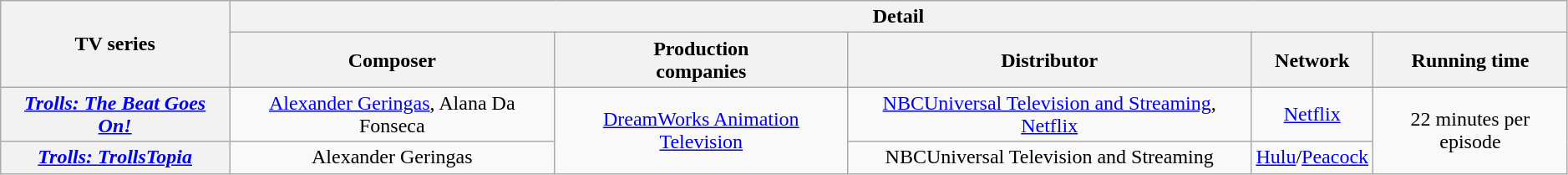<table class="wikitable sortable" style="text-align:center; width:99%;">
<tr>
<th rowspan="2">TV series</th>
<th colspan="5">Detail</th>
</tr>
<tr>
<th>Composer</th>
<th style="text-align:center;">Production<br>companies</th>
<th>Distributor</th>
<th style="text-align:center;">Network</th>
<th style="text-align:center;">Running time</th>
</tr>
<tr>
<th><em><a href='#'>Trolls: The Beat Goes On!</a></em></th>
<td><a href='#'>Alexander Geringas</a>, Alana Da Fonseca</td>
<td rowspan="2"><a href='#'>DreamWorks Animation Television</a></td>
<td><a href='#'>NBCUniversal Television and Streaming</a>, <a href='#'>Netflix</a></td>
<td><a href='#'>Netflix</a></td>
<td rowspan="2">22 minutes per episode</td>
</tr>
<tr>
<th><em><a href='#'>Trolls: TrollsTopia</a></em></th>
<td>Alexander Geringas</td>
<td>NBCUniversal Television and Streaming</td>
<td><a href='#'>Hulu</a>/<a href='#'>Peacock</a></td>
</tr>
</table>
